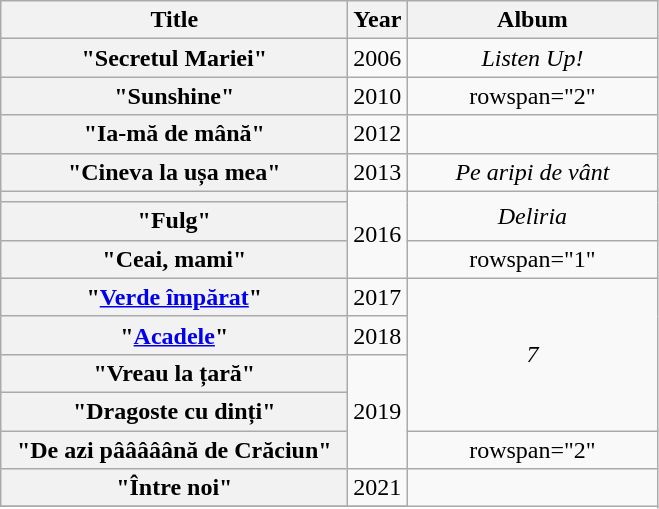<table class="wikitable plainrowheaders" style="text-align:center;">
<tr>
<th scope="col" rowspan="1" style="width:14em;">Title</th>
<th scope="col" rowspan="1" style="width:1em;">Year</th>
<th scope="col" rowspan="1" style="width:10em;">Album</th>
</tr>
<tr>
<th scope="row">"Secretul Mariei"<br></th>
<td>2006</td>
<td><em>Listen Up!</em></td>
</tr>
<tr>
<th scope="row">"Sunshine"</th>
<td>2010</td>
<td>rowspan="2" </td>
</tr>
<tr>
<th scope="row">"Ia-mă de mână"</th>
<td>2012</td>
</tr>
<tr>
<th scope="row">"Cineva la ușa mea"</th>
<td>2013</td>
<td><em>Pe aripi de vânt</em></td>
</tr>
<tr>
<th scope="row"></th>
<td rowspan="3">2016</td>
<td rowspan="2"><em>Deliria</em></td>
</tr>
<tr>
<th scope="row">"Fulg"</th>
</tr>
<tr>
<th scope="row">"Ceai, mami"</th>
<td>rowspan="1" </td>
</tr>
<tr>
<th scope="row">"<a href='#'>Verde împărat</a>"</th>
<td>2017</td>
<td rowspan="4"><em>7</em></td>
</tr>
<tr>
<th scope="row">"<a href='#'>Acadele</a>"</th>
<td>2018</td>
</tr>
<tr>
<th scope="row">"Vreau la țară"</th>
<td rowspan="3">2019</td>
</tr>
<tr>
<th scope="row">"Dragoste cu dinți"</th>
</tr>
<tr>
<th scope="row">"De azi pââââână de Crăciun"</th>
<td>rowspan="2" </td>
</tr>
<tr>
<th scope="row">"Între noi"</th>
<td>2021</td>
</tr>
<tr>
</tr>
</table>
